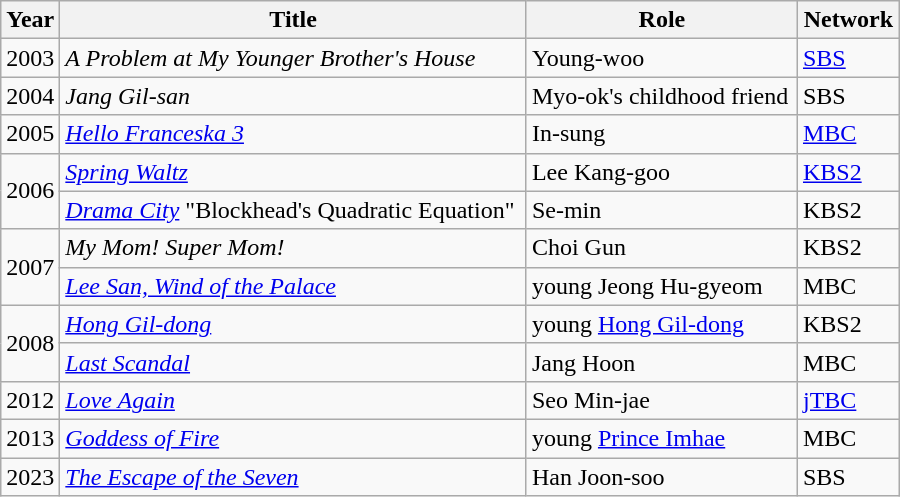<table class="wikitable" style="width:600px">
<tr>
<th width=10>Year</th>
<th>Title</th>
<th>Role</th>
<th>Network</th>
</tr>
<tr>
<td>2003</td>
<td><em>A Problem at My Younger Brother's House</em></td>
<td>Young-woo</td>
<td><a href='#'>SBS</a></td>
</tr>
<tr>
<td>2004</td>
<td><em>Jang Gil-san</em></td>
<td>Myo-ok's childhood friend</td>
<td>SBS</td>
</tr>
<tr>
<td>2005</td>
<td><em><a href='#'>Hello Franceska 3</a></em></td>
<td>In-sung</td>
<td><a href='#'>MBC</a></td>
</tr>
<tr>
<td rowspan=2>2006</td>
<td><em><a href='#'>Spring Waltz</a></em></td>
<td>Lee Kang-goo</td>
<td><a href='#'>KBS2</a></td>
</tr>
<tr>
<td><em><a href='#'>Drama City</a></em> "Blockhead's Quadratic Equation"</td>
<td>Se-min</td>
<td>KBS2</td>
</tr>
<tr>
<td rowspan=2>2007</td>
<td><em>My Mom! Super Mom!</em></td>
<td>Choi Gun</td>
<td>KBS2</td>
</tr>
<tr>
<td><em><a href='#'>Lee San, Wind of the Palace</a></em></td>
<td>young Jeong Hu-gyeom</td>
<td>MBC</td>
</tr>
<tr>
<td rowspan=2>2008</td>
<td><em><a href='#'>Hong Gil-dong</a></em></td>
<td>young <a href='#'>Hong Gil-dong</a></td>
<td>KBS2</td>
</tr>
<tr>
<td><em><a href='#'>Last Scandal</a></em></td>
<td>Jang Hoon</td>
<td>MBC</td>
</tr>
<tr>
<td>2012</td>
<td><em><a href='#'>Love Again</a></em></td>
<td>Seo Min-jae</td>
<td><a href='#'>jTBC</a></td>
</tr>
<tr>
<td>2013</td>
<td><em><a href='#'>Goddess of Fire</a></em></td>
<td>young <a href='#'>Prince Imhae</a></td>
<td>MBC</td>
</tr>
<tr>
<td>2023</td>
<td><em><a href='#'>The Escape of the Seven</a></em></td>
<td>Han Joon-soo</td>
<td>SBS</td>
</tr>
</table>
